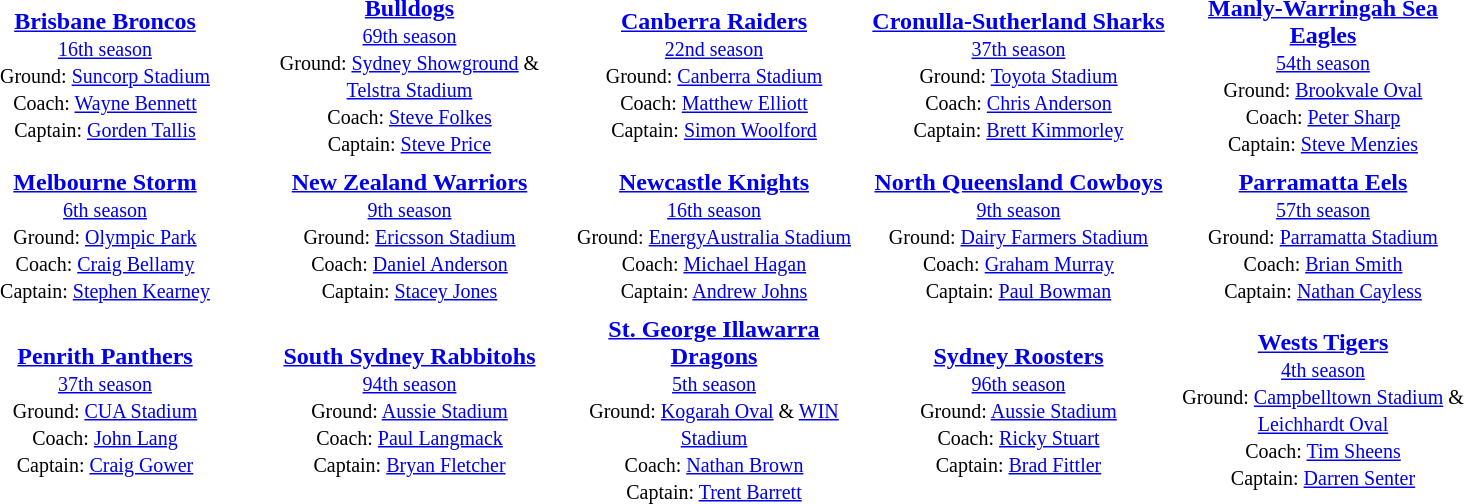<table class="toccolours" style="margin:auto; text-valign:center;" cellpadding="3" cellspacing="2">
<tr>
<th width=195></th>
<th width=195></th>
<th width=195></th>
<th width=195></th>
<th width=195></th>
</tr>
<tr>
<td style="text-align:center;"><strong><a href='#'>Brisbane Broncos</a></strong><br> <small><a href='#'>16th season</a><br>Ground: <a href='#'>Suncorp Stadium</a><br>Coach: <a href='#'>Wayne Bennett</a><br>Captain: <a href='#'>Gorden Tallis</a></small></td>
<td style="text-align:center;"><strong><a href='#'>Bulldogs</a></strong><br> <small><a href='#'>69th season</a><br>Ground: <a href='#'>Sydney Showground</a> & <a href='#'>Telstra Stadium</a><br>Coach: <a href='#'>Steve Folkes</a><br>Captain: <a href='#'>Steve Price</a></small></td>
<td style="text-align:center;"><strong><a href='#'>Canberra Raiders</a></strong><br> <small><a href='#'>22nd season</a><br>Ground: <a href='#'>Canberra Stadium</a><br>Coach: <a href='#'>Matthew Elliott</a><br>Captain: <a href='#'>Simon Woolford</a></small></td>
<td style="text-align:center;"><strong><a href='#'>Cronulla-Sutherland Sharks</a></strong><br> <small><a href='#'>37th season</a><br>Ground: <a href='#'>Toyota Stadium</a><br>Coach: <a href='#'>Chris Anderson</a><br>Captain: <a href='#'>Brett Kimmorley</a></small></td>
<td style="text-align:center;"><strong><a href='#'>Manly-Warringah Sea Eagles</a></strong><br> <small><a href='#'>54th season</a><br>Ground: <a href='#'>Brookvale Oval</a><br>Coach: <a href='#'>Peter Sharp</a><br>Captain: <a href='#'>Steve Menzies</a></small></td>
</tr>
<tr>
<td style="text-align:center;"><strong><a href='#'>Melbourne Storm</a></strong><br> <small><a href='#'>6th season</a><br>Ground: <a href='#'>Olympic Park</a><br>Coach: <a href='#'>Craig Bellamy</a><br>Captain: <a href='#'>Stephen Kearney</a></small></td>
<td style="text-align:center;"><strong><a href='#'>New Zealand Warriors</a></strong><br> <small><a href='#'>9th season</a><br>Ground: <a href='#'>Ericsson Stadium</a><br>Coach: <a href='#'>Daniel Anderson</a><br>Captain: <a href='#'>Stacey Jones</a></small></td>
<td style="text-align:center;"><strong><a href='#'>Newcastle Knights</a></strong><br> <small><a href='#'>16th season</a><br>Ground: <a href='#'>EnergyAustralia Stadium</a><br>Coach: <a href='#'>Michael Hagan</a><br>Captain: <a href='#'>Andrew Johns</a></small></td>
<td style="text-align:center;"><strong><a href='#'>North Queensland Cowboys</a></strong><br> <small><a href='#'>9th season</a><br>Ground: <a href='#'>Dairy Farmers Stadium</a><br>Coach: <a href='#'>Graham Murray</a><br>Captain: <a href='#'>Paul Bowman</a></small></td>
<td style="text-align:center;"><strong><a href='#'>Parramatta Eels</a></strong><br> <small><a href='#'>57th season</a><br>Ground: <a href='#'>Parramatta Stadium</a><br>Coach: <a href='#'>Brian Smith</a><br>Captain: <a href='#'>Nathan Cayless</a></small></td>
</tr>
<tr>
<td style="text-align:center;"><strong><a href='#'>Penrith Panthers</a></strong><br> <small><a href='#'>37th season</a><br>Ground: <a href='#'>CUA Stadium</a><br>Coach: <a href='#'>John Lang</a><br>Captain: <a href='#'>Craig Gower</a></small></td>
<td style="text-align:center;"><strong><a href='#'>South Sydney Rabbitohs</a></strong><br> <small><a href='#'>94th season</a><br>Ground: <a href='#'>Aussie Stadium</a><br>Coach: <a href='#'>Paul Langmack</a><br>Captain: <a href='#'>Bryan Fletcher</a></small></td>
<td style="text-align:center;"><strong><a href='#'>St. George Illawarra Dragons</a></strong><br> <small><a href='#'>5th season</a><br>Ground: <a href='#'>Kogarah Oval</a> & <a href='#'>WIN Stadium</a><br>Coach: <a href='#'>Nathan Brown</a><br>Captain: <a href='#'>Trent Barrett</a></small></td>
<td style="text-align:center;"><strong><a href='#'>Sydney Roosters</a></strong><br> <small><a href='#'>96th season</a><br>Ground: <a href='#'>Aussie Stadium</a><br>Coach: <a href='#'>Ricky Stuart</a><br>Captain: <a href='#'>Brad Fittler</a></small></td>
<td style="text-align:center;"><strong><a href='#'>Wests Tigers</a></strong><br> <small><a href='#'>4th season</a><br>Ground: <a href='#'>Campbelltown Stadium</a> & <a href='#'>Leichhardt Oval</a><br>Coach: <a href='#'>Tim Sheens</a><br>Captain: <a href='#'>Darren Senter</a></small></td>
</tr>
</table>
